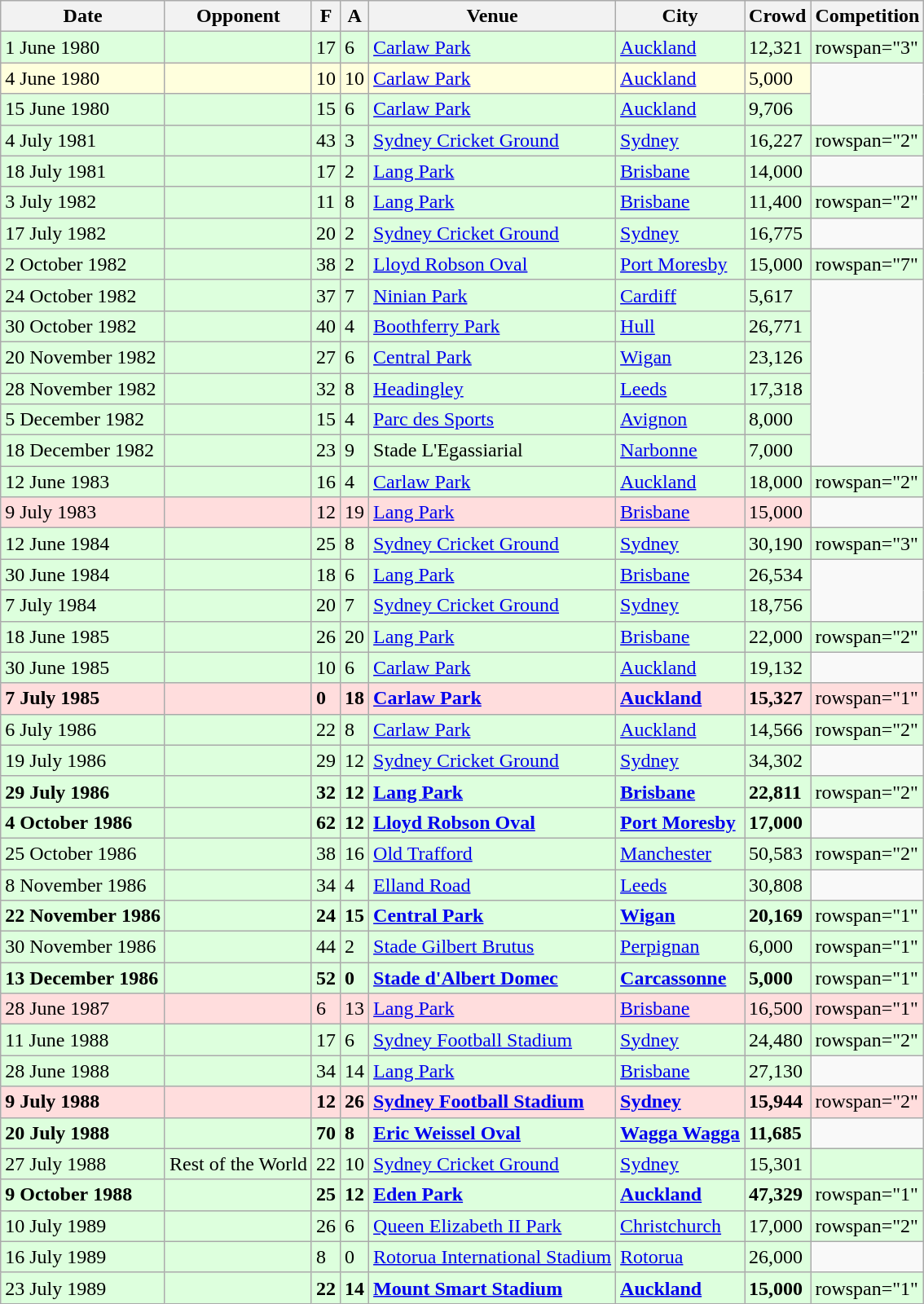<table class="wikitable sortable">
<tr>
<th>Date</th>
<th>Opponent</th>
<th>F</th>
<th>A</th>
<th>Venue</th>
<th>City</th>
<th>Crowd</th>
<th>Competition</th>
</tr>
<tr style="background:#ddffdd;">
<td>1 June 1980</td>
<td></td>
<td>17</td>
<td>6</td>
<td><a href='#'>Carlaw Park</a></td>
<td><a href='#'>Auckland</a></td>
<td>12,321</td>
<td>rowspan="3"</td>
</tr>
<tr style="background:#ffffdd;">
<td>4 June 1980</td>
<td></td>
<td>10</td>
<td>10</td>
<td><a href='#'>Carlaw Park</a></td>
<td><a href='#'>Auckland</a></td>
<td>5,000</td>
</tr>
<tr style="background:#ddffdd;">
<td>15 June 1980</td>
<td></td>
<td>15</td>
<td>6</td>
<td><a href='#'>Carlaw Park</a></td>
<td><a href='#'>Auckland</a></td>
<td>9,706</td>
</tr>
<tr style="background:#ddffdd;">
<td>4 July 1981</td>
<td></td>
<td>43</td>
<td>3</td>
<td><a href='#'>Sydney Cricket Ground</a></td>
<td><a href='#'>Sydney</a></td>
<td>16,227</td>
<td>rowspan="2"</td>
</tr>
<tr style="background:#ddffdd;">
<td>18 July 1981</td>
<td></td>
<td>17</td>
<td>2</td>
<td><a href='#'>Lang Park</a></td>
<td><a href='#'>Brisbane</a></td>
<td>14,000</td>
</tr>
<tr style="background:#ddffdd;">
<td>3 July 1982</td>
<td></td>
<td>11</td>
<td>8</td>
<td><a href='#'>Lang Park</a></td>
<td><a href='#'>Brisbane</a></td>
<td>11,400</td>
<td>rowspan="2"</td>
</tr>
<tr style="background:#ddffdd;">
<td>17 July 1982</td>
<td></td>
<td>20</td>
<td>2</td>
<td><a href='#'>Sydney Cricket Ground</a></td>
<td><a href='#'>Sydney</a></td>
<td>16,775</td>
</tr>
<tr style="background:#ddffdd;">
<td>2 October 1982</td>
<td></td>
<td>38</td>
<td>2</td>
<td><a href='#'>Lloyd Robson Oval</a></td>
<td><a href='#'>Port Moresby</a></td>
<td>15,000</td>
<td>rowspan="7"</td>
</tr>
<tr style="background:#ddffdd;">
<td>24 October 1982</td>
<td></td>
<td>37</td>
<td>7</td>
<td><a href='#'>Ninian Park</a></td>
<td><a href='#'>Cardiff</a></td>
<td>5,617</td>
</tr>
<tr style="background:#ddffdd;">
<td>30 October 1982</td>
<td></td>
<td>40</td>
<td>4</td>
<td><a href='#'>Boothferry Park</a></td>
<td><a href='#'>Hull</a></td>
<td>26,771</td>
</tr>
<tr style="background:#ddffdd;">
<td>20 November 1982</td>
<td></td>
<td>27</td>
<td>6</td>
<td><a href='#'>Central Park</a></td>
<td><a href='#'>Wigan</a></td>
<td>23,126</td>
</tr>
<tr style="background:#ddffdd;">
<td>28 November 1982</td>
<td></td>
<td>32</td>
<td>8</td>
<td><a href='#'>Headingley</a></td>
<td><a href='#'>Leeds</a></td>
<td>17,318</td>
</tr>
<tr style="background:#ddffdd;">
<td>5 December 1982</td>
<td></td>
<td>15</td>
<td>4</td>
<td><a href='#'>Parc des Sports</a></td>
<td><a href='#'>Avignon</a></td>
<td>8,000</td>
</tr>
<tr style="background:#ddffdd;">
<td>18 December 1982</td>
<td></td>
<td>23</td>
<td>9</td>
<td>Stade L'Egassiarial</td>
<td><a href='#'>Narbonne</a></td>
<td>7,000</td>
</tr>
<tr style="background:#ddffdd;">
<td>12 June 1983</td>
<td></td>
<td>16</td>
<td>4</td>
<td><a href='#'>Carlaw Park</a></td>
<td><a href='#'>Auckland</a></td>
<td>18,000</td>
<td>rowspan="2" </td>
</tr>
<tr style="background:#ffdddd;">
<td>9 July 1983</td>
<td></td>
<td>12</td>
<td>19</td>
<td><a href='#'>Lang Park</a></td>
<td><a href='#'>Brisbane</a></td>
<td>15,000</td>
</tr>
<tr style="background:#ddffdd;">
<td>12 June 1984</td>
<td></td>
<td>25</td>
<td>8</td>
<td><a href='#'>Sydney Cricket Ground</a></td>
<td><a href='#'>Sydney</a></td>
<td>30,190</td>
<td>rowspan="3"</td>
</tr>
<tr style="background:#ddffdd;">
<td>30 June 1984</td>
<td></td>
<td>18</td>
<td>6</td>
<td><a href='#'>Lang Park</a></td>
<td><a href='#'>Brisbane</a></td>
<td>26,534</td>
</tr>
<tr style="background:#ddffdd;">
<td>7 July 1984</td>
<td></td>
<td>20</td>
<td>7</td>
<td><a href='#'>Sydney Cricket Ground</a></td>
<td><a href='#'>Sydney</a></td>
<td>18,756</td>
</tr>
<tr style="background:#ddffdd;">
<td>18 June 1985</td>
<td></td>
<td>26</td>
<td>20</td>
<td><a href='#'>Lang Park</a></td>
<td><a href='#'>Brisbane</a></td>
<td>22,000</td>
<td>rowspan="2"</td>
</tr>
<tr style="background:#ddffdd;">
<td>30 June 1985</td>
<td></td>
<td>10</td>
<td>6</td>
<td><a href='#'>Carlaw Park</a></td>
<td><a href='#'>Auckland</a></td>
<td>19,132</td>
</tr>
<tr style="background:#ffdddd;">
<td><strong>7 July</strong> <strong>1985</strong></td>
<td><strong></strong></td>
<td><strong>0</strong></td>
<td><strong>18</strong></td>
<td><strong><a href='#'>Carlaw Park</a></strong></td>
<td><strong><a href='#'>Auckland</a></strong></td>
<td><strong>15,327</strong></td>
<td>rowspan="1"</td>
</tr>
<tr style="background:#ddffdd;">
<td>6 July 1986</td>
<td></td>
<td>22</td>
<td>8</td>
<td><a href='#'>Carlaw Park</a></td>
<td><a href='#'>Auckland</a></td>
<td>14,566</td>
<td>rowspan="2"</td>
</tr>
<tr style="background:#ddffdd;">
<td>19 July 1986</td>
<td></td>
<td>29</td>
<td>12</td>
<td><a href='#'>Sydney Cricket Ground</a></td>
<td><a href='#'>Sydney</a></td>
<td>34,302</td>
</tr>
<tr style="background:#ddffdd;">
<td><strong>29 July</strong> <strong>1986</strong></td>
<td><strong></strong></td>
<td><strong>32</strong></td>
<td><strong>12</strong></td>
<td><strong><a href='#'>Lang Park</a></strong></td>
<td><strong><a href='#'>Brisbane</a></strong></td>
<td><strong>22,811</strong></td>
<td>rowspan="2"</td>
</tr>
<tr style="background:#ddffdd;">
<td><strong>4 October</strong> <strong>1986</strong></td>
<td><strong></strong></td>
<td><strong>62</strong></td>
<td><strong>12</strong></td>
<td><strong><a href='#'>Lloyd Robson Oval</a></strong></td>
<td><strong><a href='#'>Port Moresby</a></strong></td>
<td><strong>17,000</strong></td>
</tr>
<tr style="background:#ddffdd;">
<td>25 October 1986</td>
<td></td>
<td>38</td>
<td>16</td>
<td><a href='#'>Old Trafford</a></td>
<td><a href='#'>Manchester</a></td>
<td>50,583</td>
<td>rowspan="2"</td>
</tr>
<tr style="background:#ddffdd;">
<td>8 November 1986</td>
<td></td>
<td>34</td>
<td>4</td>
<td><a href='#'>Elland Road</a></td>
<td><a href='#'>Leeds</a></td>
<td>30,808</td>
</tr>
<tr style="background:#ddffdd;">
<td><strong>22 November</strong> <strong>1986</strong></td>
<td><strong></strong></td>
<td><strong>24</strong></td>
<td><strong>15</strong></td>
<td><a href='#'><strong>Central Park</strong></a></td>
<td><strong><a href='#'>Wigan</a></strong></td>
<td><strong>20,169</strong></td>
<td>rowspan="1"</td>
</tr>
<tr style="background:#ddffdd;">
<td>30 November 1986</td>
<td></td>
<td>44</td>
<td>2</td>
<td><a href='#'>Stade Gilbert Brutus</a></td>
<td><a href='#'>Perpignan</a></td>
<td>6,000</td>
<td>rowspan="1"</td>
</tr>
<tr style="background:#ddffdd;">
<td><strong>13 December</strong> <strong>1986</strong></td>
<td><strong></strong></td>
<td><strong>52</strong></td>
<td><strong>0</strong></td>
<td><strong><a href='#'>Stade d'Albert Domec</a></strong></td>
<td><strong><a href='#'>Carcassonne</a></strong></td>
<td><strong>5,000</strong></td>
<td>rowspan="1"</td>
</tr>
<tr style="background:#ffdddd;">
<td>28 June 1987</td>
<td></td>
<td>6</td>
<td>13</td>
<td><a href='#'>Lang Park</a></td>
<td><a href='#'>Brisbane</a></td>
<td>16,500</td>
<td>rowspan="1"</td>
</tr>
<tr style="background:#ddffdd;">
<td>11 June 1988</td>
<td></td>
<td>17</td>
<td>6</td>
<td><a href='#'>Sydney Football Stadium</a></td>
<td><a href='#'>Sydney</a></td>
<td>24,480</td>
<td>rowspan="2"</td>
</tr>
<tr style="background:#ddffdd;">
<td>28 June 1988</td>
<td></td>
<td>34</td>
<td>14</td>
<td><a href='#'>Lang Park</a></td>
<td><a href='#'>Brisbane</a></td>
<td>27,130</td>
</tr>
<tr style="background:#ffdddd;">
<td><strong>9 July</strong> <strong>1988</strong></td>
<td><strong></strong></td>
<td><strong>12</strong></td>
<td><strong>26</strong></td>
<td><strong><a href='#'>Sydney Football Stadium</a></strong></td>
<td><strong><a href='#'>Sydney</a></strong></td>
<td><strong>15,944</strong></td>
<td>rowspan="2"</td>
</tr>
<tr style="background:#ddffdd;">
<td><strong>20 July</strong> <strong>1988</strong></td>
<td><strong></strong></td>
<td><strong>70</strong></td>
<td><strong>8</strong></td>
<td><strong><a href='#'>Eric Weissel Oval</a></strong></td>
<td><strong><a href='#'>Wagga Wagga</a></strong></td>
<td><strong>11,685</strong></td>
</tr>
<tr style="background:#ddffdd;">
<td>27 July 1988</td>
<td> Rest of the World</td>
<td>22</td>
<td>10</td>
<td><a href='#'>Sydney Cricket Ground</a></td>
<td><a href='#'>Sydney</a></td>
<td>15,301</td>
<td></td>
</tr>
<tr style="background:#ddffdd;">
<td><strong>9 October</strong> <strong>1988</strong></td>
<td><strong></strong></td>
<td><strong>25</strong></td>
<td><strong>12</strong></td>
<td><strong><a href='#'>Eden Park</a></strong></td>
<td><strong><a href='#'>Auckland</a></strong></td>
<td><strong>47,329</strong></td>
<td>rowspan="1"</td>
</tr>
<tr style="background:#ddffdd;">
<td>10 July 1989</td>
<td></td>
<td>26</td>
<td>6</td>
<td><a href='#'>Queen Elizabeth II Park</a></td>
<td><a href='#'>Christchurch</a></td>
<td>17,000</td>
<td>rowspan="2"</td>
</tr>
<tr style="background:#ddffdd;">
<td>16 July 1989</td>
<td></td>
<td>8</td>
<td>0</td>
<td><a href='#'>Rotorua International Stadium</a></td>
<td><a href='#'>Rotorua</a></td>
<td>26,000</td>
</tr>
<tr style="background:#ddffdd;">
<td>23 July 1989</td>
<td><strong></strong></td>
<td><strong>22</strong></td>
<td><strong>14</strong></td>
<td><strong><a href='#'>Mount Smart Stadium</a></strong></td>
<td><strong><a href='#'>Auckland</a></strong></td>
<td><strong>15,000</strong></td>
<td>rowspan="1"</td>
</tr>
</table>
